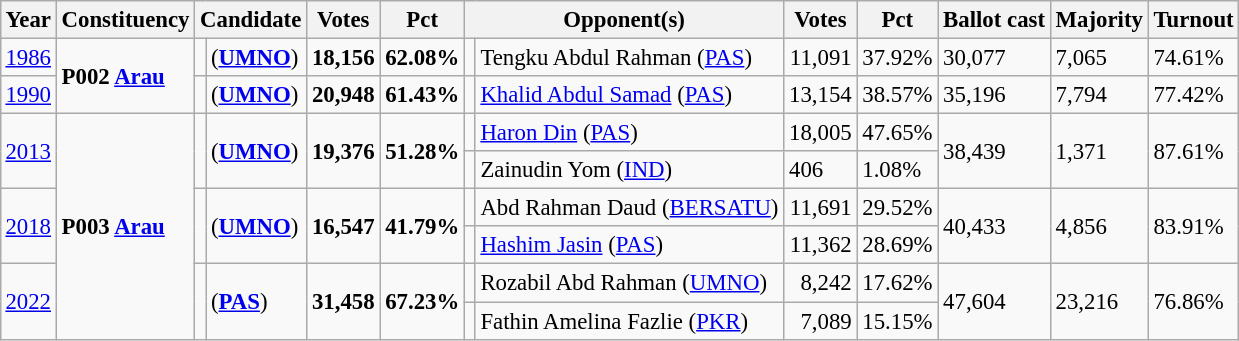<table class="wikitable" style="margin:0.5em ; font-size:95%">
<tr>
<th>Year</th>
<th>Constituency</th>
<th colspan=2>Candidate</th>
<th>Votes</th>
<th>Pct</th>
<th colspan=2>Opponent(s)</th>
<th>Votes</th>
<th>Pct</th>
<th>Ballot cast</th>
<th>Majority</th>
<th>Turnout</th>
</tr>
<tr>
<td><a href='#'>1986</a></td>
<td rowspan=2><strong>P002 <a href='#'>Arau</a></strong></td>
<td></td>
<td> (<a href='#'><strong>UMNO</strong></a>)</td>
<td align="right"><strong>18,156</strong></td>
<td><strong>62.08%</strong></td>
<td></td>
<td>Tengku Abdul Rahman (<a href='#'>PAS</a>)</td>
<td align="right">11,091</td>
<td>37.92%</td>
<td>30,077</td>
<td>7,065</td>
<td>74.61%</td>
</tr>
<tr>
<td><a href='#'>1990</a></td>
<td></td>
<td> (<a href='#'><strong>UMNO</strong></a>)</td>
<td align="right"><strong>20,948</strong></td>
<td><strong>61.43%</strong></td>
<td></td>
<td><a href='#'>Khalid Abdul Samad</a> (<a href='#'>PAS</a>)</td>
<td align="right">13,154</td>
<td>38.57%</td>
<td>35,196</td>
<td>7,794</td>
<td>77.42%</td>
</tr>
<tr>
<td rowspan=2><a href='#'>2013</a></td>
<td rowspan=7><strong>P003 <a href='#'>Arau</a></strong></td>
<td rowspan=2 ></td>
<td rowspan=2> (<a href='#'><strong>UMNO</strong></a>)</td>
<td rowspan=2 align="right"><strong>19,376</strong></td>
<td rowspan=2><strong>51.28%</strong></td>
<td></td>
<td><a href='#'>Haron Din</a> (<a href='#'>PAS</a>)</td>
<td align="right">18,005</td>
<td>47.65%</td>
<td rowspan=2>38,439</td>
<td rowspan=2>1,371</td>
<td rowspan=2>87.61%</td>
</tr>
<tr>
<td></td>
<td>Zainudin Yom (<a href='#'>IND</a>)</td>
<td>406</td>
<td>1.08%</td>
</tr>
<tr>
<td rowspan=2><a href='#'>2018</a></td>
<td rowspan=2 ></td>
<td rowspan=2> (<a href='#'><strong>UMNO</strong></a>)</td>
<td rowspan=2 align="right"><strong>16,547</strong></td>
<td rowspan=2><strong>41.79%</strong></td>
<td></td>
<td>Abd Rahman Daud (<a href='#'>BERSATU</a>)</td>
<td align="right">11,691</td>
<td>29.52%</td>
<td rowspan=2>40,433</td>
<td rowspan=2>4,856</td>
<td rowspan=2>83.91%</td>
</tr>
<tr>
<td></td>
<td><a href='#'>Hashim Jasin</a> (<a href='#'>PAS</a>)</td>
<td align="right">11,362</td>
<td>28.69%</td>
</tr>
<tr>
<td rowspan=3><a href='#'>2022</a></td>
<td rowspan=3 bgcolor=></td>
<td rowspan=3> (<a href='#'><strong>PAS</strong></a>)</td>
<td rowspan=3 align="right"><strong>31,458</strong></td>
<td rowspan=3><strong>67.23%</strong></td>
<td></td>
<td>Rozabil Abd Rahman (<a href='#'>UMNO</a>)</td>
<td align="right">8,242</td>
<td>17.62%</td>
<td rowspan=2>47,604</td>
<td rowspan=2>23,216</td>
<td rowspan=2>76.86%</td>
</tr>
<tr>
<td></td>
<td>Fathin Amelina Fazlie (<a href='#'>PKR</a>)</td>
<td align="right">7,089</td>
<td>15.15%</td>
</tr>
</table>
